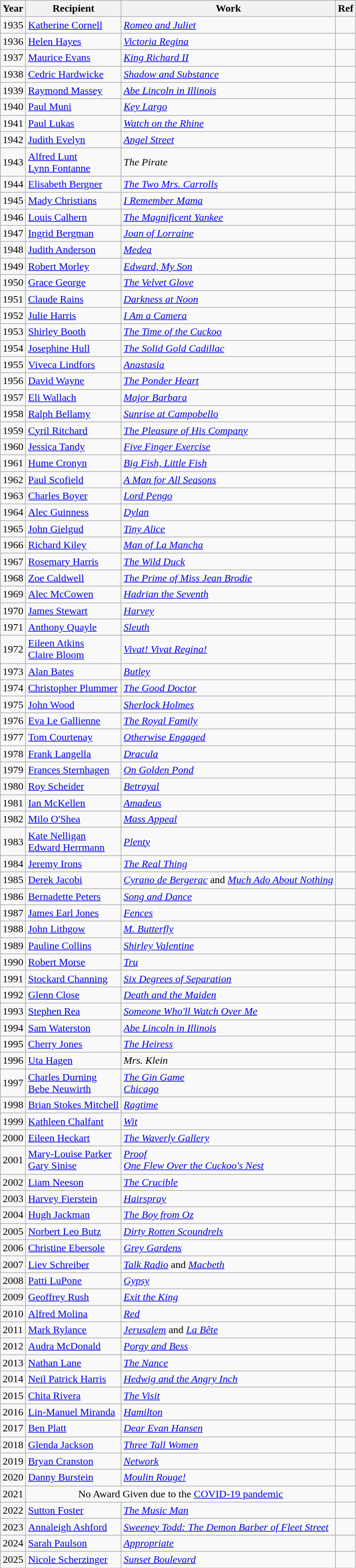<table class="wikitable sortable">
<tr>
<th>Year</th>
<th>Recipient</th>
<th>Work</th>
<th>Ref</th>
</tr>
<tr>
<td>1935</td>
<td><a href='#'>Katherine Cornell</a></td>
<td><em><a href='#'>Romeo and Juliet</a></em></td>
<td></td>
</tr>
<tr>
<td>1936</td>
<td><a href='#'>Helen Hayes</a></td>
<td><em><a href='#'>Victoria Regina</a></em></td>
<td></td>
</tr>
<tr>
<td>1937</td>
<td><a href='#'>Maurice Evans</a></td>
<td><em><a href='#'>King Richard II</a></em></td>
<td></td>
</tr>
<tr>
<td>1938</td>
<td><a href='#'>Cedric Hardwicke</a></td>
<td><em><a href='#'>Shadow and Substance</a></em></td>
<td></td>
</tr>
<tr>
<td>1939</td>
<td><a href='#'>Raymond Massey</a></td>
<td><em><a href='#'>Abe Lincoln in Illinois</a></em></td>
<td></td>
</tr>
<tr>
<td>1940</td>
<td><a href='#'>Paul Muni</a></td>
<td><em><a href='#'>Key Largo</a></em></td>
<td></td>
</tr>
<tr>
<td>1941</td>
<td><a href='#'>Paul Lukas</a></td>
<td><em><a href='#'>Watch on the Rhine</a></em></td>
<td></td>
</tr>
<tr>
<td>1942</td>
<td><a href='#'>Judith Evelyn</a></td>
<td><em><a href='#'>Angel Street</a></em></td>
<td></td>
</tr>
<tr>
<td>1943</td>
<td><a href='#'>Alfred Lunt</a><br><a href='#'>Lynn Fontanne</a></td>
<td><em>The Pirate</em></td>
<td></td>
</tr>
<tr>
<td>1944</td>
<td><a href='#'>Elisabeth Bergner</a></td>
<td><em><a href='#'>The Two Mrs. Carrolls</a></em></td>
<td></td>
</tr>
<tr>
<td>1945</td>
<td><a href='#'>Mady Christians</a></td>
<td><em><a href='#'>I Remember Mama</a></em></td>
<td></td>
</tr>
<tr>
<td>1946</td>
<td><a href='#'>Louis Calhern</a></td>
<td><em><a href='#'>The Magnificent Yankee</a></em></td>
<td></td>
</tr>
<tr>
<td>1947</td>
<td><a href='#'>Ingrid Bergman</a></td>
<td><em><a href='#'>Joan of Lorraine</a></em></td>
<td></td>
</tr>
<tr>
<td>1948</td>
<td><a href='#'>Judith Anderson</a></td>
<td><em><a href='#'>Medea</a></em></td>
<td></td>
</tr>
<tr>
<td>1949</td>
<td><a href='#'>Robert Morley</a></td>
<td><em><a href='#'>Edward, My Son</a></em></td>
<td></td>
</tr>
<tr>
<td>1950</td>
<td><a href='#'>Grace George</a></td>
<td><em><a href='#'>The Velvet Glove</a></em></td>
<td></td>
</tr>
<tr>
<td>1951</td>
<td><a href='#'>Claude Rains</a></td>
<td><em><a href='#'>Darkness at Noon</a></em></td>
<td></td>
</tr>
<tr>
<td>1952</td>
<td><a href='#'>Julie Harris</a></td>
<td><em><a href='#'>I Am a Camera</a></em></td>
<td></td>
</tr>
<tr>
<td>1953</td>
<td><a href='#'>Shirley Booth</a></td>
<td><em><a href='#'>The Time of the Cuckoo</a></em></td>
<td></td>
</tr>
<tr>
<td>1954</td>
<td><a href='#'>Josephine Hull</a></td>
<td><em><a href='#'>The Solid Gold Cadillac</a></em></td>
<td></td>
</tr>
<tr>
<td>1955</td>
<td><a href='#'>Viveca Lindfors</a></td>
<td><em><a href='#'>Anastasia</a></em></td>
<td></td>
</tr>
<tr>
<td>1956</td>
<td><a href='#'>David Wayne</a></td>
<td><em><a href='#'>The Ponder Heart</a></em></td>
<td></td>
</tr>
<tr>
<td>1957</td>
<td><a href='#'>Eli Wallach</a></td>
<td><em><a href='#'>Major Barbara</a></em></td>
<td></td>
</tr>
<tr>
<td>1958</td>
<td><a href='#'>Ralph Bellamy</a></td>
<td><em><a href='#'>Sunrise at Campobello</a></em></td>
<td></td>
</tr>
<tr>
<td>1959</td>
<td><a href='#'>Cyril Ritchard</a></td>
<td><em><a href='#'>The Pleasure of His Company</a></em></td>
<td></td>
</tr>
<tr>
<td>1960</td>
<td><a href='#'>Jessica Tandy</a></td>
<td><em><a href='#'>Five Finger Exercise</a></em></td>
<td></td>
</tr>
<tr>
<td>1961</td>
<td><a href='#'>Hume Cronyn</a></td>
<td><em><a href='#'>Big Fish, Little Fish</a></em></td>
<td></td>
</tr>
<tr>
<td>1962</td>
<td><a href='#'>Paul Scofield</a></td>
<td><em><a href='#'>A Man for All Seasons</a></em></td>
<td></td>
</tr>
<tr>
<td>1963</td>
<td><a href='#'>Charles Boyer</a></td>
<td><em><a href='#'>Lord Pengo</a></em></td>
<td></td>
</tr>
<tr>
<td>1964</td>
<td><a href='#'>Alec Guinness</a></td>
<td><em><a href='#'>Dylan</a></em></td>
<td></td>
</tr>
<tr>
<td>1965</td>
<td><a href='#'>John Gielgud</a></td>
<td><em><a href='#'>Tiny Alice</a></em></td>
<td></td>
</tr>
<tr>
<td>1966</td>
<td><a href='#'>Richard Kiley</a></td>
<td><em><a href='#'>Man of La Mancha</a></em></td>
<td></td>
</tr>
<tr>
<td>1967</td>
<td><a href='#'>Rosemary Harris</a></td>
<td><em><a href='#'>The Wild Duck</a></em></td>
<td></td>
</tr>
<tr>
<td>1968</td>
<td><a href='#'>Zoe Caldwell</a></td>
<td><em><a href='#'>The Prime of Miss Jean Brodie</a></em></td>
<td></td>
</tr>
<tr>
<td>1969</td>
<td><a href='#'>Alec McCowen</a></td>
<td><em><a href='#'>Hadrian the Seventh</a></em></td>
<td></td>
</tr>
<tr>
<td>1970</td>
<td><a href='#'>James Stewart</a></td>
<td><em><a href='#'>Harvey</a></em></td>
<td></td>
</tr>
<tr>
<td>1971</td>
<td><a href='#'>Anthony Quayle</a></td>
<td><em><a href='#'>Sleuth</a></em></td>
<td></td>
</tr>
<tr>
<td>1972</td>
<td><a href='#'>Eileen Atkins</a><br><a href='#'>Claire Bloom</a></td>
<td><em><a href='#'>Vivat! Vivat Regina!</a></em></td>
<td></td>
</tr>
<tr>
<td>1973</td>
<td><a href='#'>Alan Bates</a></td>
<td><em><a href='#'>Butley</a></em></td>
<td></td>
</tr>
<tr>
<td>1974</td>
<td><a href='#'>Christopher Plummer</a></td>
<td><em><a href='#'>The Good Doctor</a></em></td>
<td></td>
</tr>
<tr>
<td>1975</td>
<td><a href='#'>John Wood</a></td>
<td><em><a href='#'>Sherlock Holmes</a></em></td>
<td></td>
</tr>
<tr>
<td>1976</td>
<td><a href='#'>Eva Le Gallienne</a></td>
<td><em><a href='#'>The Royal Family</a></em></td>
<td></td>
</tr>
<tr>
<td>1977</td>
<td><a href='#'>Tom Courtenay</a></td>
<td><em><a href='#'>Otherwise Engaged</a></em></td>
<td></td>
</tr>
<tr>
<td>1978</td>
<td><a href='#'>Frank Langella</a></td>
<td><em><a href='#'>Dracula</a></em></td>
<td></td>
</tr>
<tr>
<td>1979</td>
<td><a href='#'>Frances Sternhagen</a></td>
<td><em><a href='#'>On Golden Pond</a></em></td>
<td></td>
</tr>
<tr>
<td>1980</td>
<td><a href='#'>Roy Scheider</a></td>
<td><em><a href='#'>Betrayal</a></em></td>
<td></td>
</tr>
<tr>
<td>1981</td>
<td><a href='#'>Ian McKellen</a></td>
<td><em><a href='#'>Amadeus</a></em></td>
<td></td>
</tr>
<tr>
<td>1982</td>
<td><a href='#'>Milo O'Shea</a></td>
<td><em><a href='#'>Mass Appeal</a></em></td>
<td></td>
</tr>
<tr>
<td>1983</td>
<td><a href='#'>Kate Nelligan</a><br><a href='#'>Edward Herrmann</a></td>
<td><em><a href='#'>Plenty</a></em></td>
<td></td>
</tr>
<tr>
<td>1984</td>
<td><a href='#'>Jeremy Irons</a></td>
<td><em><a href='#'>The Real Thing</a></em></td>
<td></td>
</tr>
<tr>
<td>1985</td>
<td><a href='#'>Derek Jacobi</a></td>
<td><em><a href='#'>Cyrano de Bergerac</a></em> and <em><a href='#'>Much Ado About Nothing</a></em></td>
<td></td>
</tr>
<tr>
<td>1986</td>
<td><a href='#'>Bernadette Peters</a></td>
<td><em><a href='#'>Song and Dance</a></em></td>
<td></td>
</tr>
<tr>
<td>1987</td>
<td><a href='#'>James Earl Jones</a></td>
<td><em><a href='#'>Fences</a></em></td>
<td></td>
</tr>
<tr>
<td>1988</td>
<td><a href='#'>John Lithgow</a></td>
<td><em><a href='#'>M. Butterfly</a></em></td>
<td></td>
</tr>
<tr>
<td>1989</td>
<td><a href='#'>Pauline Collins</a></td>
<td><em><a href='#'>Shirley Valentine</a></em></td>
<td></td>
</tr>
<tr>
<td>1990</td>
<td><a href='#'>Robert Morse</a></td>
<td><em><a href='#'>Tru</a></em></td>
<td></td>
</tr>
<tr>
<td>1991</td>
<td><a href='#'>Stockard Channing</a></td>
<td><a href='#'><em>Six Degrees of Separation</em></a></td>
<td></td>
</tr>
<tr>
<td>1992</td>
<td><a href='#'>Glenn Close</a></td>
<td><a href='#'><em>Death and the Maiden</em></a></td>
<td></td>
</tr>
<tr>
<td>1993</td>
<td><a href='#'>Stephen Rea</a></td>
<td><em><a href='#'>Someone Who'll Watch Over Me</a></em></td>
<td></td>
</tr>
<tr>
<td>1994</td>
<td><a href='#'>Sam Waterston</a></td>
<td><a href='#'><em>Abe Lincoln in Illinois</em></a></td>
<td></td>
</tr>
<tr>
<td>1995</td>
<td><a href='#'>Cherry Jones</a></td>
<td><em><a href='#'>The Heiress</a></em></td>
<td></td>
</tr>
<tr>
<td>1996</td>
<td><a href='#'>Uta Hagen</a></td>
<td><em>Mrs. Klein</em></td>
<td></td>
</tr>
<tr>
<td>1997</td>
<td><a href='#'>Charles Durning</a><br><a href='#'>Bebe Neuwirth</a></td>
<td><em><a href='#'>The Gin Game</a></em><br><em><a href='#'>Chicago</a></em></td>
<td></td>
</tr>
<tr>
<td>1998</td>
<td><a href='#'>Brian Stokes Mitchell</a></td>
<td><em><a href='#'>Ragtime</a></em></td>
<td></td>
</tr>
<tr>
<td>1999</td>
<td><a href='#'>Kathleen Chalfant</a></td>
<td><em><a href='#'>Wit</a></em></td>
<td></td>
</tr>
<tr>
<td>2000</td>
<td><a href='#'>Eileen Heckart</a></td>
<td><em><a href='#'>The Waverly Gallery</a></em></td>
<td></td>
</tr>
<tr>
<td>2001</td>
<td><a href='#'>Mary-Louise Parker</a><br><a href='#'>Gary Sinise</a></td>
<td><em><a href='#'>Proof</a></em><br><a href='#'><em>One Flew Over the Cuckoo's Nest</em></a></td>
<td></td>
</tr>
<tr>
<td>2002</td>
<td><a href='#'>Liam Neeson</a></td>
<td><em><a href='#'>The Crucible</a></em></td>
<td></td>
</tr>
<tr>
<td>2003</td>
<td><a href='#'>Harvey Fierstein</a></td>
<td><em><a href='#'>Hairspray</a></em></td>
<td></td>
</tr>
<tr>
<td>2004</td>
<td><a href='#'>Hugh Jackman</a></td>
<td><em><a href='#'>The Boy from Oz</a></em></td>
<td></td>
</tr>
<tr>
<td>2005</td>
<td><a href='#'>Norbert Leo Butz</a></td>
<td><em><a href='#'>Dirty Rotten Scoundrels</a></em></td>
<td></td>
</tr>
<tr>
<td>2006</td>
<td><a href='#'>Christine Ebersole</a></td>
<td><em><a href='#'>Grey Gardens</a></em></td>
<td></td>
</tr>
<tr>
<td>2007</td>
<td><a href='#'>Liev Schreiber</a></td>
<td><em><a href='#'>Talk Radio</a></em> and <em><a href='#'>Macbeth</a></em></td>
<td></td>
</tr>
<tr>
<td>2008</td>
<td><a href='#'>Patti LuPone</a></td>
<td><em><a href='#'>Gypsy</a></em></td>
<td></td>
</tr>
<tr>
<td>2009</td>
<td><a href='#'>Geoffrey Rush</a></td>
<td><em><a href='#'>Exit the King</a></em></td>
<td></td>
</tr>
<tr>
<td>2010</td>
<td><a href='#'>Alfred Molina</a></td>
<td><em><a href='#'>Red</a></em></td>
<td></td>
</tr>
<tr>
<td>2011</td>
<td><a href='#'>Mark Rylance</a></td>
<td><em><a href='#'>Jerusalem</a></em> and <a href='#'><em>La Bête</em></a></td>
<td></td>
</tr>
<tr>
<td>2012</td>
<td><a href='#'>Audra McDonald</a></td>
<td><em><a href='#'>Porgy and Bess</a></em></td>
<td></td>
</tr>
<tr>
<td>2013</td>
<td><a href='#'>Nathan Lane</a></td>
<td><em><a href='#'>The Nance</a></em></td>
<td></td>
</tr>
<tr>
<td>2014</td>
<td><a href='#'>Neil Patrick Harris</a></td>
<td><em><a href='#'>Hedwig and the Angry Inch</a></em></td>
<td></td>
</tr>
<tr>
<td>2015</td>
<td><a href='#'>Chita Rivera</a></td>
<td><em><a href='#'>The Visit</a></em></td>
<td></td>
</tr>
<tr>
<td>2016</td>
<td><a href='#'>Lin-Manuel Miranda</a></td>
<td><em><a href='#'>Hamilton</a></em></td>
<td></td>
</tr>
<tr>
<td>2017</td>
<td><a href='#'>Ben Platt</a></td>
<td><em><a href='#'>Dear Evan Hansen</a></em></td>
<td></td>
</tr>
<tr>
<td>2018</td>
<td><a href='#'>Glenda Jackson</a></td>
<td><em><a href='#'>Three Tall Women</a></em></td>
<td></td>
</tr>
<tr>
<td>2019</td>
<td><a href='#'>Bryan Cranston</a></td>
<td><em><a href='#'>Network</a></em></td>
<td></td>
</tr>
<tr>
<td>2020</td>
<td><a href='#'>Danny Burstein</a></td>
<td><em><a href='#'>Moulin Rouge!</a></em></td>
<td></td>
</tr>
<tr>
<td>2021</td>
<td align="center", colspan=2>No Award Given due to the <a href='#'>COVID-19 pandemic</a></td>
<td></td>
</tr>
<tr>
<td>2022</td>
<td><a href='#'>Sutton Foster</a></td>
<td><em><a href='#'>The Music Man</a></em></td>
<td></td>
</tr>
<tr>
<td>2023</td>
<td><a href='#'>Annaleigh Ashford</a></td>
<td><em><a href='#'>Sweeney Todd: The Demon Barber of Fleet Street</a></em></td>
<td></td>
</tr>
<tr>
<td>2024</td>
<td><a href='#'>Sarah Paulson</a></td>
<td><em><a href='#'>Appropriate</a></em></td>
<td></td>
</tr>
<tr>
<td>2025</td>
<td><a href='#'>Nicole Scherzinger</a></td>
<td><em><a href='#'>Sunset Boulevard</a></em></td>
<td></td>
</tr>
</table>
